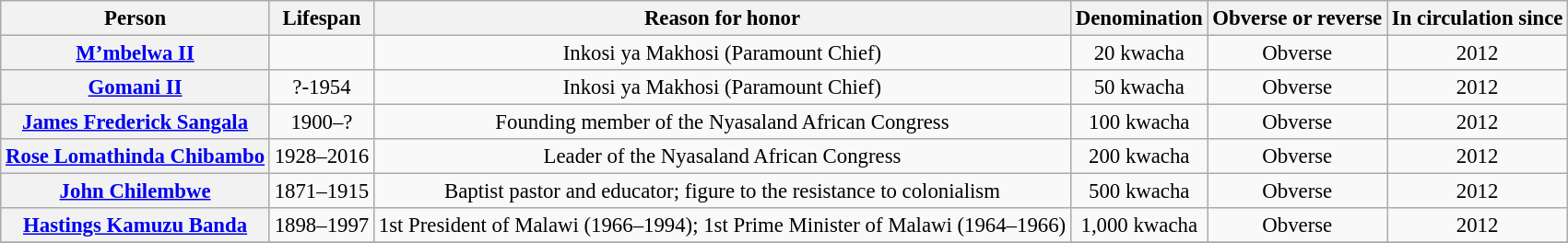<table class="wikitable" style="font-size: 95%; text-align:center;">
<tr>
<th>Person</th>
<th>Lifespan</th>
<th>Reason for honor</th>
<th>Denomination</th>
<th>Obverse or reverse</th>
<th>In circulation since</th>
</tr>
<tr>
<th><a href='#'>M’mbelwa II</a></th>
<td></td>
<td>Inkosi ya Makhosi (Paramount Chief)</td>
<td>20 kwacha</td>
<td>Obverse</td>
<td>2012</td>
</tr>
<tr>
<th><a href='#'>Gomani II</a></th>
<td>?-1954</td>
<td>Inkosi ya Makhosi (Paramount Chief)</td>
<td>50 kwacha</td>
<td>Obverse</td>
<td>2012</td>
</tr>
<tr>
<th><a href='#'>James Frederick Sangala</a></th>
<td>1900–?</td>
<td>Founding member of the Nyasaland African Congress</td>
<td>100 kwacha</td>
<td>Obverse</td>
<td>2012</td>
</tr>
<tr>
<th><a href='#'>Rose Lomathinda Chibambo</a></th>
<td>1928–2016</td>
<td>Leader of the Nyasaland African Congress</td>
<td>200 kwacha</td>
<td>Obverse</td>
<td>2012</td>
</tr>
<tr>
<th><a href='#'>John Chilembwe</a></th>
<td>1871–1915</td>
<td>Baptist pastor and educator; figure to the resistance to colonialism</td>
<td>500 kwacha</td>
<td>Obverse</td>
<td>2012</td>
</tr>
<tr>
<th><a href='#'>Hastings Kamuzu Banda</a></th>
<td>1898–1997</td>
<td>1st President of Malawi (1966–1994); 1st Prime Minister of Malawi (1964–1966)</td>
<td>1,000 kwacha</td>
<td>Obverse</td>
<td>2012</td>
</tr>
<tr>
</tr>
</table>
